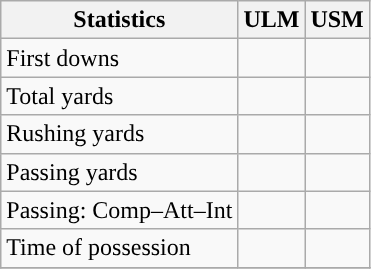<table class="wikitable" style="float: left;">
<tr>
<th>Statistics</th>
<th>ULM</th>
<th>USM</th>
</tr>
<tr>
<td>First downs</td>
<td></td>
<td></td>
</tr>
<tr>
<td>Total yards</td>
<td></td>
<td></td>
</tr>
<tr>
<td>Rushing yards</td>
<td></td>
<td></td>
</tr>
<tr>
<td>Passing yards</td>
<td></td>
<td></td>
</tr>
<tr>
<td>Passing: Comp–Att–Int</td>
<td></td>
<td></td>
</tr>
<tr>
<td>Time of possession</td>
<td></td>
<td></td>
</tr>
<tr>
</tr>
</table>
